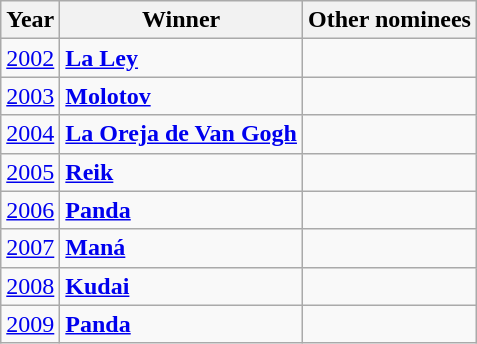<table class="wikitable">
<tr>
<th>Year</th>
<th>Winner</th>
<th>Other nominees</th>
</tr>
<tr>
<td><a href='#'>2002</a></td>
<td><strong><a href='#'>La Ley</a></strong></td>
<td></td>
</tr>
<tr>
<td><a href='#'>2003</a></td>
<td><strong><a href='#'>Molotov</a></strong></td>
<td></td>
</tr>
<tr>
<td><a href='#'>2004</a></td>
<td><strong><a href='#'>La Oreja de Van Gogh</a></strong></td>
<td></td>
</tr>
<tr>
<td><a href='#'>2005</a></td>
<td><strong><a href='#'>Reik</a></strong></td>
<td></td>
</tr>
<tr>
<td><a href='#'>2006</a></td>
<td><strong><a href='#'>Panda</a></strong></td>
<td></td>
</tr>
<tr>
<td><a href='#'>2007</a></td>
<td><strong><a href='#'>Maná</a></strong></td>
<td></td>
</tr>
<tr>
<td><a href='#'>2008</a></td>
<td><strong><a href='#'>Kudai</a></strong></td>
<td></td>
</tr>
<tr>
<td><a href='#'>2009</a></td>
<td><strong><a href='#'>Panda</a></strong></td>
<td></td>
</tr>
</table>
